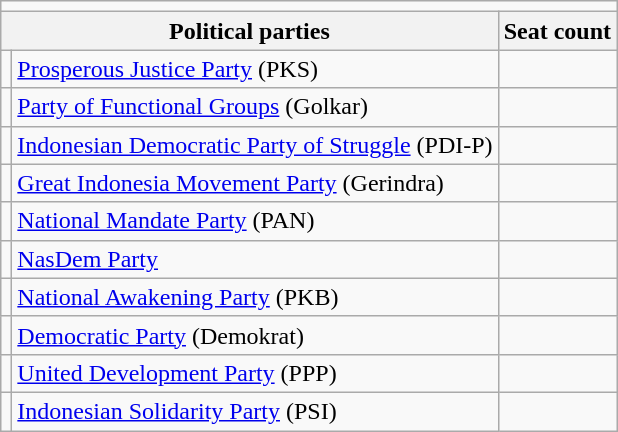<table class="wikitable">
<tr>
<td colspan="4"></td>
</tr>
<tr>
<th colspan="2">Political parties</th>
<th>Seat count</th>
</tr>
<tr>
<td bgcolor=></td>
<td><a href='#'>Prosperous Justice Party</a> (PKS)</td>
<td></td>
</tr>
<tr>
<td bgcolor=></td>
<td><a href='#'>Party of Functional Groups</a> (Golkar)</td>
<td></td>
</tr>
<tr>
<td bgcolor=></td>
<td><a href='#'>Indonesian Democratic Party of Struggle</a> (PDI-P)</td>
<td></td>
</tr>
<tr>
<td bgcolor=></td>
<td><a href='#'>Great Indonesia Movement Party</a> (Gerindra)</td>
<td></td>
</tr>
<tr>
<td bgcolor=></td>
<td><a href='#'>National Mandate Party</a> (PAN)</td>
<td></td>
</tr>
<tr>
<td bgcolor=></td>
<td><a href='#'>NasDem Party</a></td>
<td></td>
</tr>
<tr>
<td bgcolor=></td>
<td><a href='#'>National Awakening Party</a> (PKB)</td>
<td></td>
</tr>
<tr>
<td bgcolor=></td>
<td><a href='#'>Democratic Party</a> (Demokrat)</td>
<td></td>
</tr>
<tr>
<td bgcolor=></td>
<td><a href='#'>United Development Party</a> (PPP)</td>
<td></td>
</tr>
<tr>
<td bgcolor=></td>
<td><a href='#'>Indonesian Solidarity Party</a> (PSI)</td>
<td></td>
</tr>
</table>
